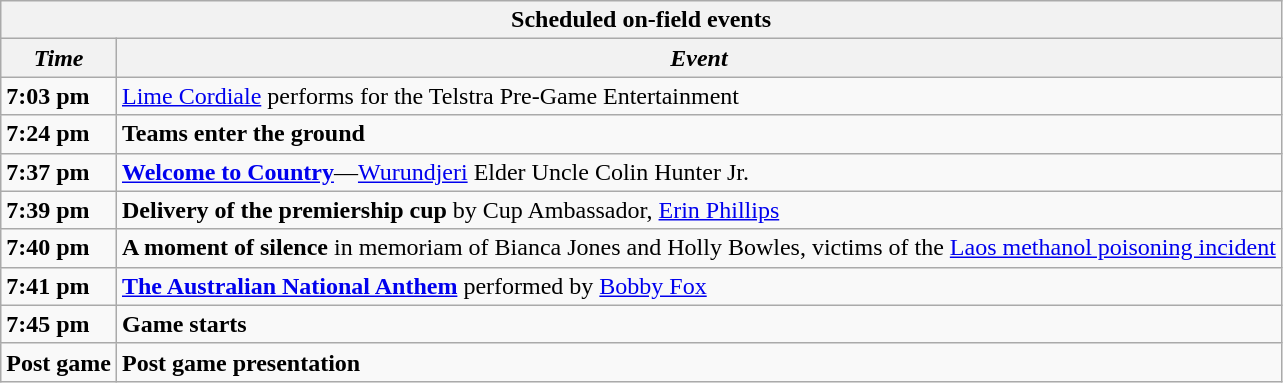<table class="wikitable">
<tr>
<th colspan="2"><strong>Scheduled on-field events</strong></th>
</tr>
<tr>
<th><em>Time</em></th>
<th><strong><em>Event</em></strong></th>
</tr>
<tr>
<td><strong>7:03 pm</strong></td>
<td><a href='#'>Lime Cordiale</a> performs for the Telstra Pre-Game Entertainment</td>
</tr>
<tr>
<td><strong>7:24 pm</strong></td>
<td><strong>Teams enter the ground</strong></td>
</tr>
<tr>
<td><strong>7:37 pm</strong></td>
<td><strong><a href='#'>Welcome to Country</a></strong>—<a href='#'>Wurundjeri</a> Elder Uncle Colin Hunter Jr.</td>
</tr>
<tr>
<td><strong>7:39 pm</strong></td>
<td><strong>Delivery of the premiership cup</strong> by Cup Ambassador, <a href='#'>Erin Phillips</a></td>
</tr>
<tr>
<td><strong>7:40 pm</strong></td>
<td><strong>A moment of silence</strong> in memoriam of Bianca Jones and Holly Bowles, victims of the <a href='#'>Laos methanol poisoning incident</a></td>
</tr>
<tr>
<td><strong>7:41 pm</strong></td>
<td><strong><a href='#'>The Australian National Anthem</a></strong> performed by <a href='#'>Bobby Fox</a></td>
</tr>
<tr>
<td><strong>7:45 pm</strong></td>
<td><strong>Game starts</strong></td>
</tr>
<tr>
<td><strong>Post game</strong></td>
<td><strong>Post game presentation</strong></td>
</tr>
</table>
